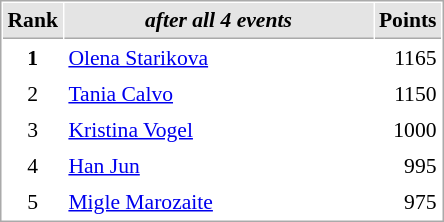<table cellspacing="1" cellpadding="3" style="border:1px solid #aaa; font-size:90%;">
<tr style="background:#e4e4e4;">
<th style="border-bottom:1px solid #aaa; width:10px;">Rank</th>
<th style="border-bottom:1px solid #aaa; width:200px; white-space:nowrap;"><em>after all 4 events</em> </th>
<th style="border-bottom:1px solid #aaa; width:20px;">Points</th>
</tr>
<tr>
<td style="text-align:center;"><strong>1</strong></td>
<td>  <a href='#'>Olena Starikova</a></td>
<td align="right">1165</td>
</tr>
<tr>
<td style="text-align:center;">2</td>
<td> <a href='#'>Tania Calvo</a></td>
<td align="right">1150</td>
</tr>
<tr>
<td style="text-align:center;">3</td>
<td> <a href='#'>Kristina Vogel</a></td>
<td align="right">1000</td>
</tr>
<tr>
<td style="text-align:center;">4</td>
<td>  <a href='#'>Han Jun</a></td>
<td align="right">995</td>
</tr>
<tr>
<td style="text-align:center;">5</td>
<td>  <a href='#'>Migle Marozaite</a></td>
<td align="right">975</td>
</tr>
</table>
